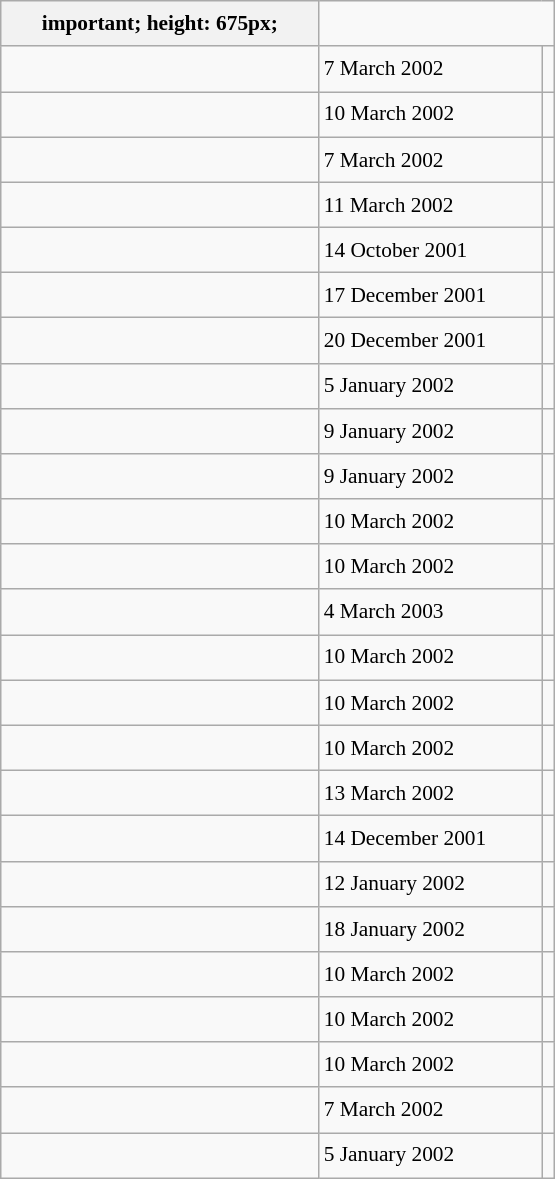<table class="wikitable" style="font-size: 89%; float: left; width: 26em; margin-right: 1em; line-height: 1.65em">
<tr>
<th>important; height: 675px;</th>
</tr>
<tr>
<td></td>
<td>7 March 2002</td>
<td></td>
</tr>
<tr>
<td></td>
<td>10 March 2002</td>
<td></td>
</tr>
<tr>
<td></td>
<td>7 March 2002</td>
<td></td>
</tr>
<tr>
<td></td>
<td>11 March 2002</td>
<td></td>
</tr>
<tr>
<td></td>
<td>14 October 2001</td>
<td></td>
</tr>
<tr>
<td></td>
<td>17 December 2001</td>
<td></td>
</tr>
<tr>
<td></td>
<td>20 December 2001</td>
<td></td>
</tr>
<tr>
<td></td>
<td>5 January 2002</td>
<td></td>
</tr>
<tr>
<td></td>
<td>9 January 2002</td>
<td></td>
</tr>
<tr>
<td></td>
<td>9 January 2002</td>
<td></td>
</tr>
<tr>
<td></td>
<td>10 March 2002</td>
<td></td>
</tr>
<tr>
<td></td>
<td>10 March 2002</td>
<td></td>
</tr>
<tr>
<td></td>
<td>4 March 2003</td>
<td></td>
</tr>
<tr>
<td></td>
<td>10 March 2002</td>
<td></td>
</tr>
<tr>
<td></td>
<td>10 March 2002</td>
<td></td>
</tr>
<tr>
<td></td>
<td>10 March 2002</td>
<td></td>
</tr>
<tr>
<td></td>
<td>13 March 2002</td>
<td></td>
</tr>
<tr>
<td></td>
<td>14 December 2001</td>
<td></td>
</tr>
<tr>
<td></td>
<td>12 January 2002</td>
<td></td>
</tr>
<tr>
<td></td>
<td>18 January 2002</td>
<td></td>
</tr>
<tr>
<td></td>
<td>10 March 2002</td>
<td></td>
</tr>
<tr>
<td></td>
<td>10 March 2002</td>
<td></td>
</tr>
<tr>
<td></td>
<td>10 March 2002</td>
<td></td>
</tr>
<tr>
<td></td>
<td>7 March 2002</td>
<td></td>
</tr>
<tr>
<td></td>
<td>5 January 2002</td>
<td></td>
</tr>
</table>
